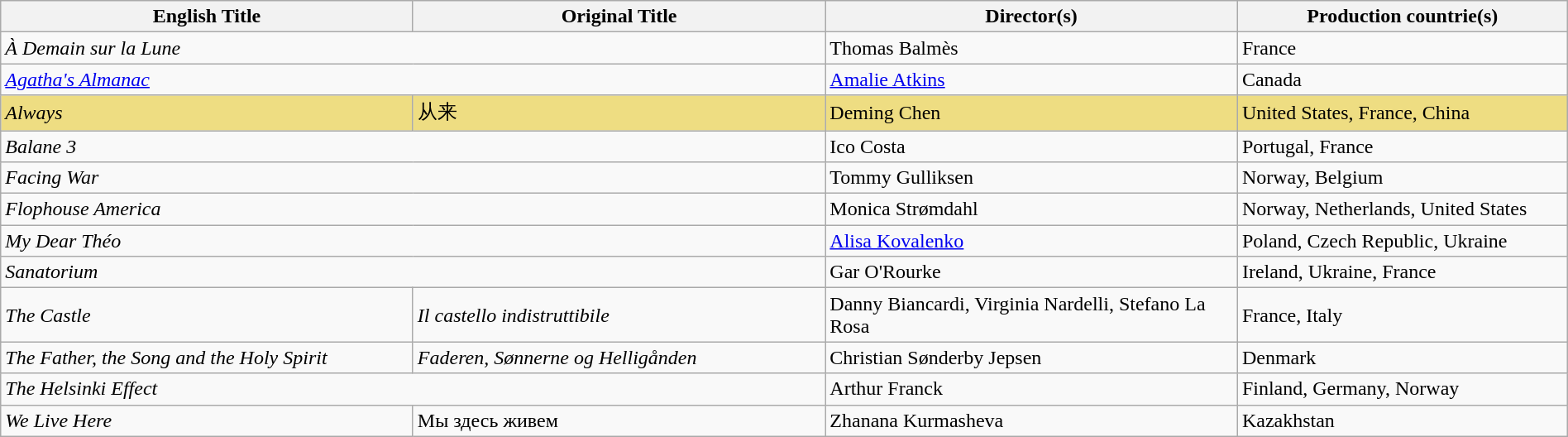<table class="wikitable" style="width:100%; margin-bottom:4px">
<tr>
<th scope="col" width="25%">English Title</th>
<th scope="col" width="25%">Original Title</th>
<th scope="col" width="25%">Director(s)</th>
<th scope="col" width="20%">Production countrie(s)</th>
</tr>
<tr>
<td colspan="2"><em>À Demain sur la Lune</em></td>
<td>Thomas Balmès</td>
<td>France</td>
</tr>
<tr>
<td colspan="2"><em><a href='#'>Agatha's Almanac</a></em></td>
<td><a href='#'>Amalie Atkins</a></td>
<td>Canada</td>
</tr>
<tr style="background:#EEDD82">
<td><em>Always</em></td>
<td>从来</td>
<td>Deming Chen</td>
<td>United States, France, China</td>
</tr>
<tr>
<td colspan="2"><em>Balane 3</em></td>
<td>Ico Costa</td>
<td>Portugal, France</td>
</tr>
<tr>
<td colspan="2"><em>Facing War</em> </td>
<td>Tommy Gulliksen</td>
<td>Norway, Belgium</td>
</tr>
<tr>
<td colspan="2"><em>Flophouse America</em></td>
<td>Monica Strømdahl</td>
<td>Norway, Netherlands, United States</td>
</tr>
<tr>
<td colspan="2"><em>My Dear Théo</em></td>
<td><a href='#'>Alisa Kovalenko</a></td>
<td>Poland, Czech Republic, Ukraine</td>
</tr>
<tr>
<td colspan="2"><em>Sanatorium</em></td>
<td>Gar O'Rourke</td>
<td>Ireland, Ukraine, France</td>
</tr>
<tr>
<td><em>The Castle</em></td>
<td><em>Il castello indistruttibile</em></td>
<td>Danny Biancardi, Virginia Nardelli, Stefano La Rosa</td>
<td>France, Italy</td>
</tr>
<tr>
<td><em>The Father, the Song and the Holy Spirit</em></td>
<td><em>Faderen, Sønnerne og Helligånden</em></td>
<td>Christian Sønderby Jepsen</td>
<td>Denmark</td>
</tr>
<tr>
<td colspan="2"><em>The Helsinki Effect</em></td>
<td>Arthur Franck</td>
<td>Finland, Germany, Norway</td>
</tr>
<tr>
<td><em>We Live Here</em></td>
<td>Мы здесь живем</td>
<td>Zhanana Kurmasheva</td>
<td>Kazakhstan</td>
</tr>
</table>
